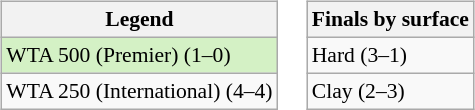<table>
<tr valign=top>
<td><br><table class=wikitable style=font-size:90%>
<tr>
<th>Legend</th>
</tr>
<tr style="background:#d4f1c5">
<td>WTA 500 (Premier) (1–0)</td>
</tr>
<tr>
<td>WTA 250 (International) (4–4)</td>
</tr>
</table>
</td>
<td><br><table class=wikitable style=font-size:90%>
<tr>
<th>Finals by surface</th>
</tr>
<tr>
<td>Hard (3–1)</td>
</tr>
<tr>
<td>Clay (2–3)</td>
</tr>
</table>
</td>
</tr>
</table>
